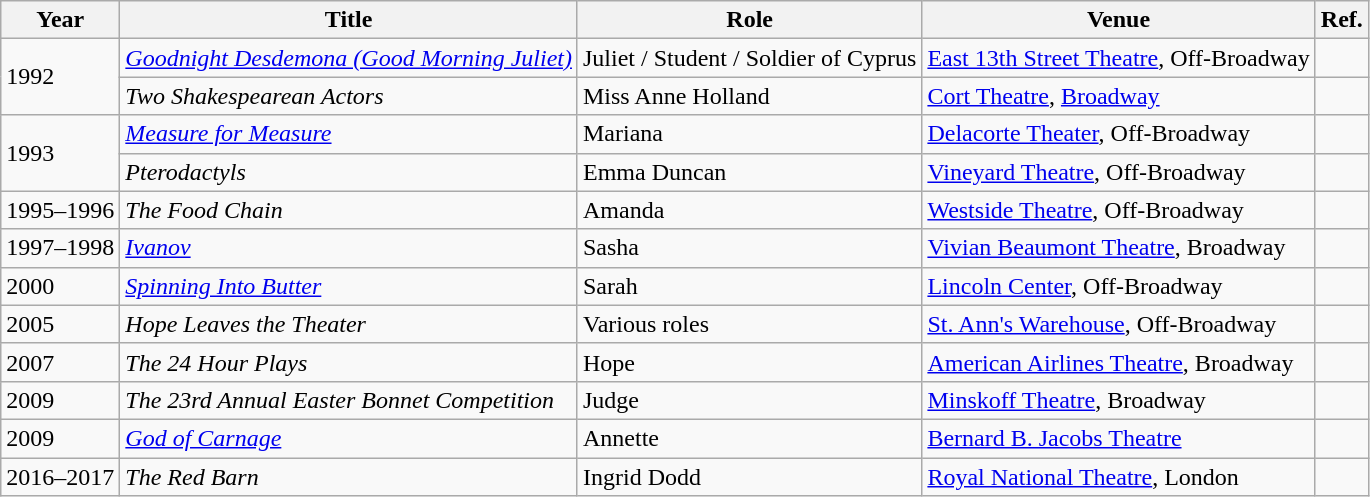<table class="wikitable sortable">
<tr>
<th>Year</th>
<th>Title</th>
<th>Role</th>
<th>Venue</th>
<th class="unsortable">Ref.</th>
</tr>
<tr>
<td rowspan="2">1992</td>
<td><em><a href='#'>Goodnight Desdemona (Good Morning Juliet)</a></em></td>
<td>Juliet / Student / Soldier of Cyprus</td>
<td><a href='#'>East 13th Street Theatre</a>, Off-Broadway</td>
<td></td>
</tr>
<tr>
<td><em>Two Shakespearean Actors</em></td>
<td>Miss Anne Holland</td>
<td><a href='#'>Cort Theatre</a>, <a href='#'>Broadway</a></td>
<td></td>
</tr>
<tr>
<td rowspan="2">1993</td>
<td><em><a href='#'>Measure for Measure</a></em></td>
<td>Mariana</td>
<td><a href='#'>Delacorte Theater</a>, Off-Broadway</td>
<td></td>
</tr>
<tr>
<td><em>Pterodactyls</em></td>
<td>Emma Duncan</td>
<td><a href='#'>Vineyard Theatre</a>, Off-Broadway</td>
<td></td>
</tr>
<tr>
<td>1995–1996</td>
<td><em>The Food Chain</em></td>
<td>Amanda</td>
<td><a href='#'>Westside Theatre</a>, Off-Broadway</td>
<td></td>
</tr>
<tr>
<td>1997–1998</td>
<td><em><a href='#'>Ivanov</a></em></td>
<td>Sasha</td>
<td><a href='#'>Vivian Beaumont Theatre</a>, Broadway</td>
<td></td>
</tr>
<tr>
<td>2000</td>
<td><em><a href='#'>Spinning Into Butter</a></em></td>
<td>Sarah</td>
<td><a href='#'>Lincoln Center</a>, Off-Broadway</td>
<td></td>
</tr>
<tr>
<td>2005</td>
<td><em>Hope Leaves the Theater</em></td>
<td>Various roles</td>
<td><a href='#'>St. Ann's Warehouse</a>, Off-Broadway</td>
<td></td>
</tr>
<tr>
<td>2007</td>
<td><em>The 24 Hour Plays</em></td>
<td>Hope</td>
<td><a href='#'>American Airlines Theatre</a>, Broadway</td>
<td></td>
</tr>
<tr>
<td>2009</td>
<td><em>The 23rd Annual Easter Bonnet Competition</em></td>
<td>Judge</td>
<td><a href='#'>Minskoff Theatre</a>, Broadway</td>
<td></td>
</tr>
<tr>
<td>2009</td>
<td><em><a href='#'>God of Carnage</a></em></td>
<td>Annette</td>
<td><a href='#'>Bernard B. Jacobs Theatre</a></td>
<td></td>
</tr>
<tr>
<td>2016–2017</td>
<td><em>The Red Barn</em></td>
<td>Ingrid Dodd</td>
<td><a href='#'>Royal National Theatre</a>, London</td>
<td></td>
</tr>
</table>
